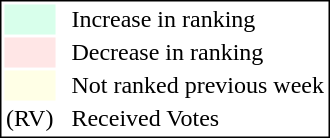<table style="border:1px solid black;">
<tr>
<td style="background:#D8FFEB; width:20px;"></td>
<td> </td>
<td>Increase in ranking</td>
</tr>
<tr>
<td style="background:#FFE6E6; width:20px;"></td>
<td> </td>
<td>Decrease in ranking</td>
</tr>
<tr>
<td style="background:#FFFFE6; width:20px;"></td>
<td> </td>
<td>Not ranked previous week</td>
</tr>
<tr>
<td>(RV)</td>
<td> </td>
<td>Received Votes</td>
</tr>
</table>
